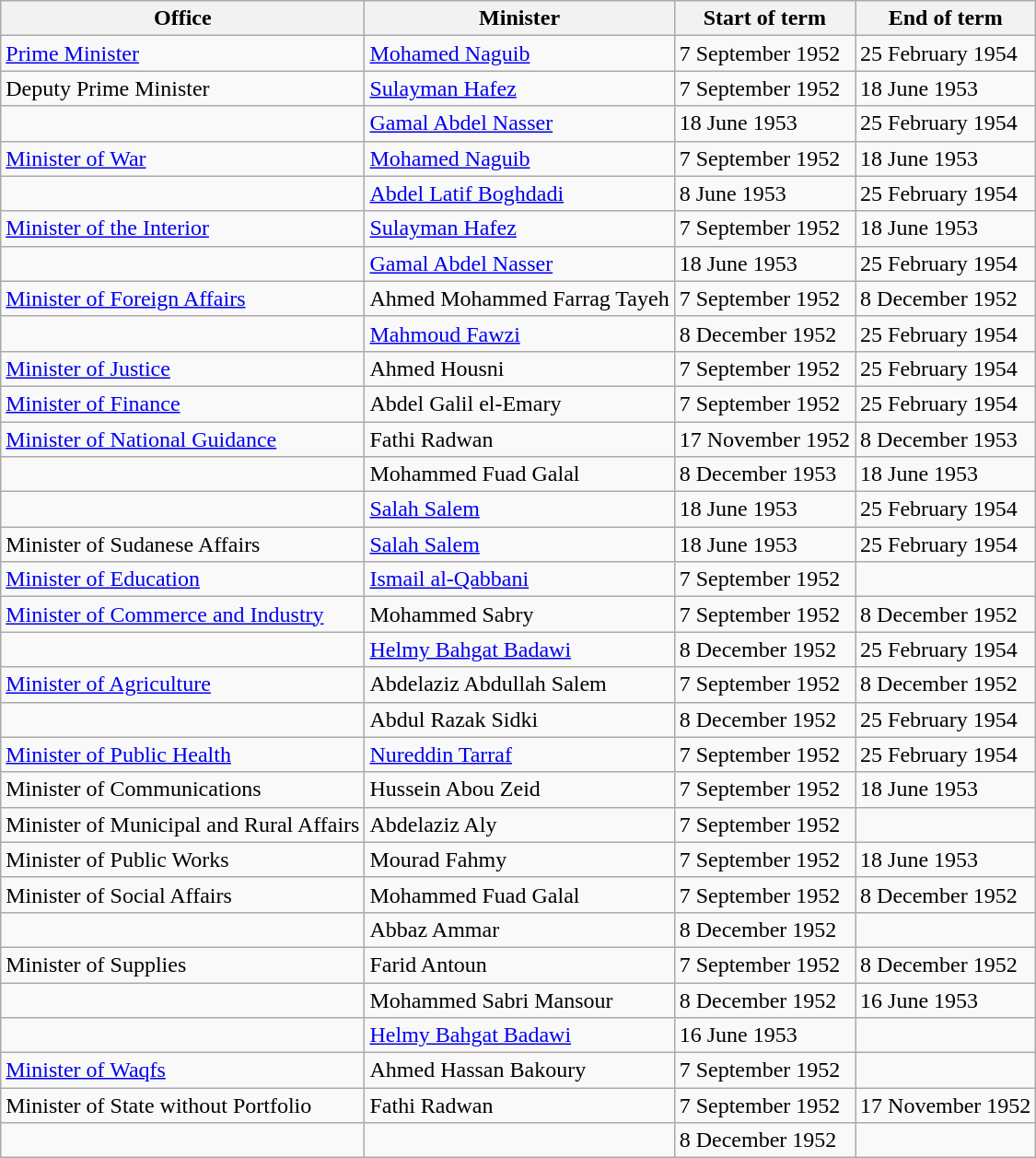<table class="wikitable">
<tr>
<th>Office</th>
<th>Minister</th>
<th>Start of term</th>
<th>End of term</th>
</tr>
<tr>
<td><a href='#'>Prime Minister</a></td>
<td><a href='#'>Mohamed Naguib</a></td>
<td>7 September 1952</td>
<td>25 February 1954</td>
</tr>
<tr>
<td>Deputy Prime Minister</td>
<td><a href='#'>Sulayman Hafez</a></td>
<td>7 September 1952</td>
<td>18 June 1953</td>
</tr>
<tr>
<td></td>
<td><a href='#'>Gamal Abdel Nasser</a></td>
<td>18 June 1953</td>
<td>25 February 1954</td>
</tr>
<tr>
<td><a href='#'>Minister of War</a></td>
<td><a href='#'>Mohamed Naguib</a></td>
<td>7 September 1952</td>
<td>18 June 1953</td>
</tr>
<tr>
<td></td>
<td><a href='#'>Abdel Latif Boghdadi</a></td>
<td>8 June 1953</td>
<td>25 February 1954</td>
</tr>
<tr>
<td><a href='#'>Minister of the Interior</a></td>
<td><a href='#'>Sulayman Hafez</a></td>
<td>7 September 1952</td>
<td>18 June 1953</td>
</tr>
<tr>
<td></td>
<td><a href='#'>Gamal Abdel Nasser</a></td>
<td>18 June 1953</td>
<td>25 February 1954</td>
</tr>
<tr>
<td><a href='#'>Minister of Foreign Affairs</a></td>
<td>Ahmed Mohammed Farrag Tayeh</td>
<td>7 September 1952</td>
<td>8 December 1952</td>
</tr>
<tr>
<td></td>
<td><a href='#'>Mahmoud Fawzi</a></td>
<td>8 December 1952</td>
<td>25 February 1954</td>
</tr>
<tr>
<td><a href='#'>Minister of Justice</a></td>
<td>Ahmed Housni</td>
<td>7 September 1952</td>
<td>25 February 1954</td>
</tr>
<tr>
<td><a href='#'>Minister of Finance</a></td>
<td>Abdel Galil el-Emary</td>
<td>7 September 1952</td>
<td>25 February 1954</td>
</tr>
<tr>
<td><a href='#'>Minister of National Guidance</a></td>
<td>Fathi Radwan</td>
<td>17 November 1952</td>
<td>8 December 1953</td>
</tr>
<tr>
<td></td>
<td>Mohammed Fuad Galal</td>
<td>8 December 1953</td>
<td>18 June 1953</td>
</tr>
<tr>
<td></td>
<td><a href='#'>Salah Salem</a></td>
<td>18 June 1953</td>
<td>25 February 1954</td>
</tr>
<tr>
<td>Minister of Sudanese Affairs</td>
<td><a href='#'>Salah Salem</a></td>
<td>18 June 1953</td>
<td>25 February 1954</td>
</tr>
<tr>
<td><a href='#'>Minister of Education</a></td>
<td><a href='#'>Ismail al-Qabbani</a></td>
<td>7 September 1952</td>
<td></td>
</tr>
<tr>
<td><a href='#'>Minister of Commerce and Industry</a></td>
<td>Mohammed Sabry</td>
<td>7 September 1952</td>
<td>8 December 1952</td>
</tr>
<tr>
<td></td>
<td><a href='#'>Helmy Bahgat Badawi</a></td>
<td>8 December 1952</td>
<td>25 February 1954</td>
</tr>
<tr>
<td><a href='#'>Minister of Agriculture</a></td>
<td>Abdelaziz Abdullah Salem</td>
<td>7 September 1952</td>
<td>8 December 1952</td>
</tr>
<tr>
<td></td>
<td>Abdul Razak Sidki</td>
<td>8 December 1952</td>
<td>25 February 1954</td>
</tr>
<tr>
<td><a href='#'>Minister of Public Health</a></td>
<td><a href='#'>Nureddin Tarraf</a></td>
<td>7 September 1952</td>
<td>25 February 1954</td>
</tr>
<tr>
<td>Minister of Communications</td>
<td>Hussein Abou Zeid</td>
<td>7 September 1952</td>
<td>18 June 1953</td>
</tr>
<tr>
<td>Minister of Municipal and Rural Affairs</td>
<td>Abdelaziz Aly</td>
<td>7 September 1952</td>
<td></td>
</tr>
<tr>
<td>Minister of Public Works</td>
<td>Mourad Fahmy</td>
<td>7 September 1952</td>
<td>18 June 1953</td>
</tr>
<tr>
<td>Minister of Social Affairs</td>
<td>Mohammed Fuad Galal</td>
<td>7 September 1952</td>
<td>8 December 1952</td>
</tr>
<tr>
<td></td>
<td>Abbaz Ammar</td>
<td>8 December 1952</td>
<td></td>
</tr>
<tr>
<td>Minister of Supplies</td>
<td>Farid Antoun</td>
<td>7 September 1952</td>
<td>8 December 1952</td>
</tr>
<tr>
<td></td>
<td>Mohammed Sabri Mansour</td>
<td>8 December 1952</td>
<td>16 June 1953</td>
</tr>
<tr>
<td></td>
<td><a href='#'>Helmy Bahgat Badawi</a></td>
<td>16 June 1953</td>
<td></td>
</tr>
<tr>
<td><a href='#'>Minister of Waqfs</a></td>
<td>Ahmed Hassan Bakoury</td>
<td>7 September 1952</td>
<td></td>
</tr>
<tr>
<td>Minister of State without Portfolio</td>
<td>Fathi Radwan</td>
<td>7 September 1952</td>
<td>17 November 1952</td>
</tr>
<tr>
<td></td>
<td></td>
<td>8 December 1952</td>
<td></td>
</tr>
</table>
